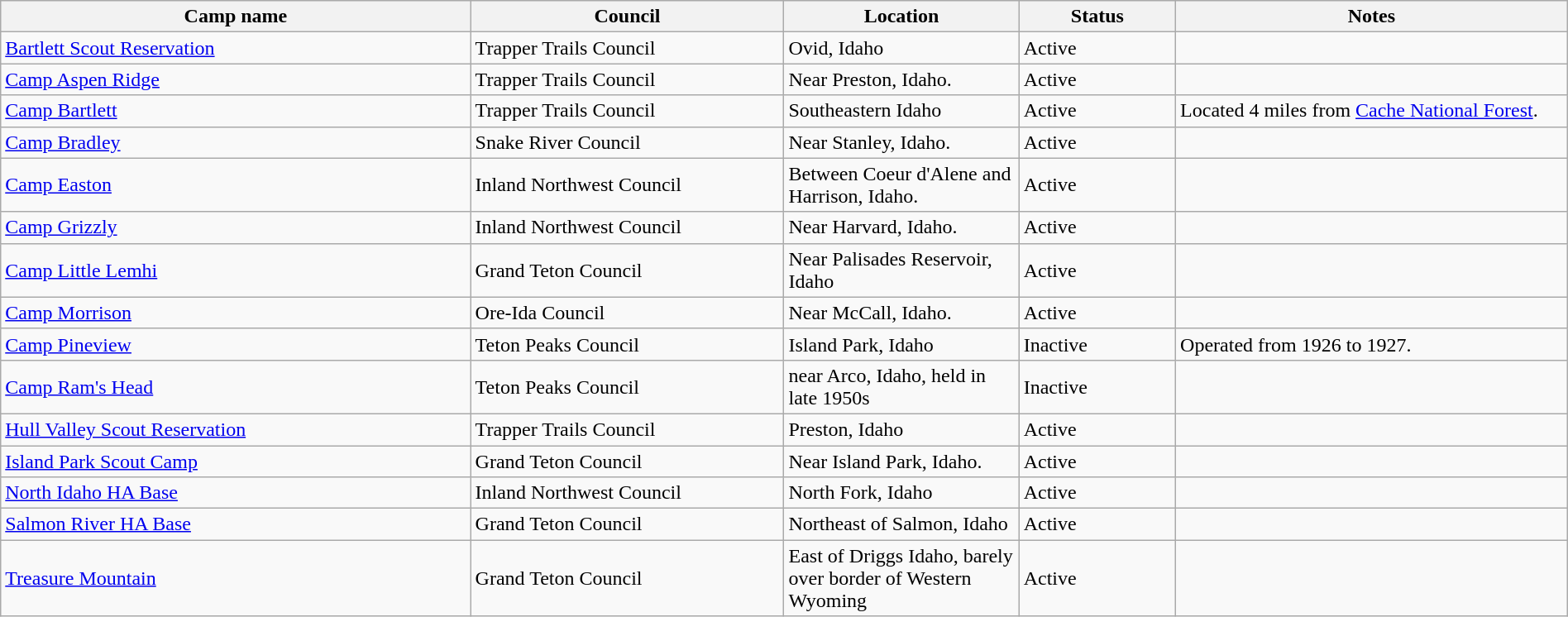<table class="wikitable sortable" border="1" width="100%">
<tr>
<th scope="col" width="30%">Camp name</th>
<th scope="col" width="20%">Council</th>
<th scope="col" width="15%">Location</th>
<th scope="col" width="10%">Status</th>
<th scope="col" width="25%"  class="unsortable">Notes</th>
</tr>
<tr>
<td><a href='#'>Bartlett Scout Reservation</a></td>
<td>Trapper Trails Council</td>
<td>Ovid, Idaho</td>
<td>Active</td>
<td></td>
</tr>
<tr>
<td><a href='#'>Camp Aspen Ridge</a></td>
<td>Trapper Trails Council</td>
<td>Near Preston, Idaho.</td>
<td>Active</td>
<td></td>
</tr>
<tr>
<td><a href='#'>Camp Bartlett</a></td>
<td>Trapper Trails Council</td>
<td>Southeastern Idaho</td>
<td>Active</td>
<td>Located 4 miles from <a href='#'>Cache National Forest</a>.</td>
</tr>
<tr>
<td><a href='#'>Camp Bradley</a></td>
<td>Snake River Council</td>
<td>Near Stanley, Idaho.</td>
<td>Active</td>
<td></td>
</tr>
<tr>
<td><a href='#'>Camp Easton</a></td>
<td>Inland Northwest Council</td>
<td>Between Coeur d'Alene and Harrison, Idaho.</td>
<td>Active</td>
<td></td>
</tr>
<tr>
<td><a href='#'>Camp Grizzly</a></td>
<td>Inland Northwest Council</td>
<td>Near Harvard, Idaho.</td>
<td>Active</td>
<td></td>
</tr>
<tr>
<td><a href='#'>Camp Little Lemhi</a></td>
<td>Grand Teton Council</td>
<td>Near Palisades Reservoir, Idaho</td>
<td>Active</td>
<td></td>
</tr>
<tr>
<td><a href='#'>Camp Morrison</a></td>
<td>Ore-Ida Council</td>
<td>Near McCall, Idaho.</td>
<td>Active</td>
<td></td>
</tr>
<tr>
<td><a href='#'>Camp Pineview</a></td>
<td>Teton Peaks Council</td>
<td>Island Park, Idaho</td>
<td>Inactive</td>
<td>Operated from 1926 to 1927.</td>
</tr>
<tr>
<td><a href='#'>Camp Ram's Head</a></td>
<td>Teton Peaks Council</td>
<td>near Arco, Idaho, held in late 1950s</td>
<td>Inactive</td>
<td></td>
</tr>
<tr>
<td><a href='#'>Hull Valley Scout Reservation</a></td>
<td>Trapper Trails Council</td>
<td>Preston, Idaho</td>
<td>Active</td>
<td></td>
</tr>
<tr>
<td><a href='#'>Island Park Scout Camp</a></td>
<td>Grand Teton Council</td>
<td>Near Island Park, Idaho.</td>
<td>Active</td>
<td></td>
</tr>
<tr>
<td><a href='#'>North Idaho HA Base</a></td>
<td>Inland Northwest Council</td>
<td>North Fork, Idaho</td>
<td>Active</td>
<td></td>
</tr>
<tr>
<td><a href='#'>Salmon River HA Base</a></td>
<td>Grand Teton Council</td>
<td>Northeast of Salmon, Idaho</td>
<td>Active</td>
<td></td>
</tr>
<tr>
<td><a href='#'>Treasure Mountain</a></td>
<td>Grand Teton Council</td>
<td>East of Driggs Idaho, barely over border of Western Wyoming</td>
<td>Active</td>
<td></td>
</tr>
</table>
